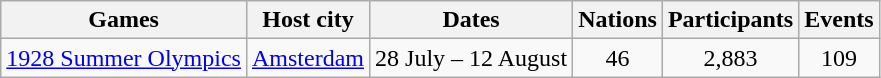<table class="wikitable">
<tr>
<th>Games</th>
<th>Host city</th>
<th>Dates</th>
<th>Nations</th>
<th>Participants</th>
<th>Events</th>
</tr>
<tr>
<td><a href='#'>1928 Summer Olympics</a></td>
<td><a href='#'>Amsterdam</a></td>
<td>28 July – 12 August</td>
<td style="text-align:center;">46</td>
<td style="text-align:center;">2,883</td>
<td style="text-align:center;">109</td>
</tr>
</table>
